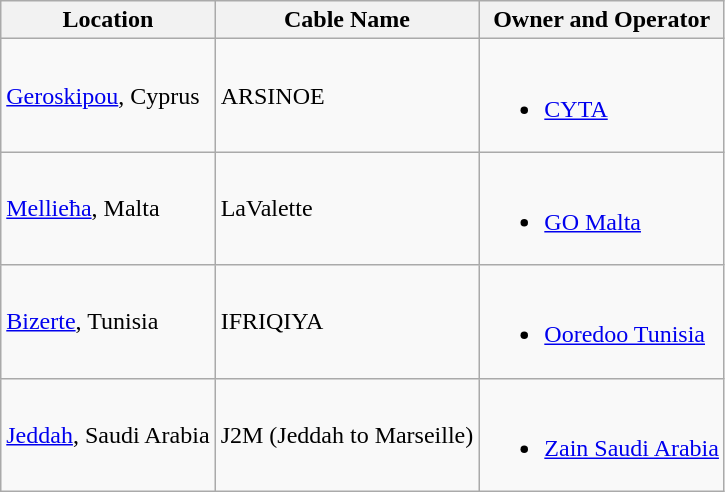<table class="wikitable">
<tr>
<th>Location</th>
<th>Cable Name</th>
<th>Owner and Operator</th>
</tr>
<tr>
<td><a href='#'>Geroskipou</a>, Cyprus</td>
<td>ARSINOE</td>
<td><br><ul><li><a href='#'>CYTA</a></li></ul></td>
</tr>
<tr>
<td><a href='#'>Mellieħa</a>, Malta</td>
<td>LaValette</td>
<td><br><ul><li><a href='#'>GO Malta</a></li></ul></td>
</tr>
<tr>
<td><a href='#'>Bizerte</a>, Tunisia</td>
<td>IFRIQIYA</td>
<td><br><ul><li><a href='#'>Ooredoo Tunisia</a></li></ul></td>
</tr>
<tr>
<td><a href='#'>Jeddah</a>, Saudi Arabia</td>
<td>J2M (Jeddah to Marseille)</td>
<td><br><ul><li><a href='#'>Zain Saudi Arabia</a></li></ul></td>
</tr>
</table>
